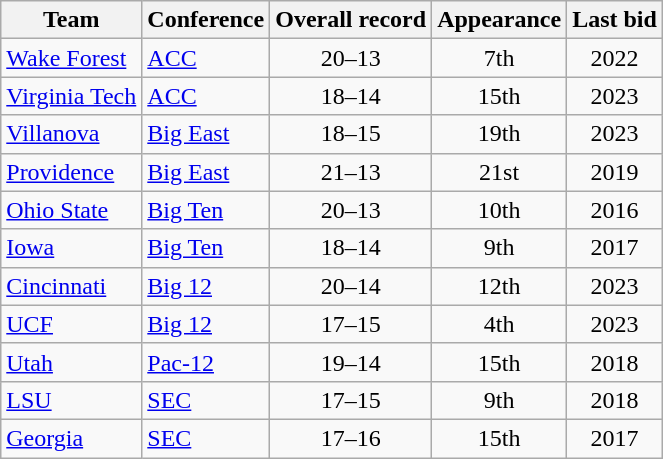<table class="wikitable sortable" style="text-align: center;">
<tr>
<th>Team</th>
<th>Conference</th>
<th data-sort-type="number">Overall record</th>
<th data-sort-type="number">Appearance</th>
<th>Last bid</th>
</tr>
<tr>
<td align="left"><a href='#'>Wake Forest</a></td>
<td align="left"><a href='#'>ACC</a></td>
<td>20–13</td>
<td>7th</td>
<td>2022</td>
</tr>
<tr>
<td align="left"><a href='#'>Virginia Tech</a></td>
<td align="left"><a href='#'>ACC</a></td>
<td>18–14</td>
<td>15th</td>
<td>2023</td>
</tr>
<tr>
<td align="left"><a href='#'>Villanova</a></td>
<td align="left"><a href='#'>Big East</a></td>
<td>18–15</td>
<td>19th</td>
<td>2023</td>
</tr>
<tr>
<td align="left"><a href='#'>Providence</a></td>
<td align="left"><a href='#'>Big East</a></td>
<td>21–13</td>
<td>21st</td>
<td>2019</td>
</tr>
<tr>
<td align="left"><a href='#'>Ohio State</a></td>
<td align="left"><a href='#'>Big Ten</a></td>
<td>20–13</td>
<td>10th</td>
<td>2016</td>
</tr>
<tr>
<td align="left"><a href='#'>Iowa</a></td>
<td align="left"><a href='#'>Big Ten</a></td>
<td>18–14</td>
<td>9th</td>
<td>2017</td>
</tr>
<tr>
<td align="left"><a href='#'>Cincinnati</a></td>
<td align="left"><a href='#'>Big 12</a></td>
<td>20–14</td>
<td>12th</td>
<td>2023</td>
</tr>
<tr>
<td align="left"><a href='#'>UCF</a></td>
<td align="left"><a href='#'>Big 12</a></td>
<td>17–15</td>
<td>4th</td>
<td>2023</td>
</tr>
<tr>
<td align="left"><a href='#'>Utah</a></td>
<td align="left"><a href='#'>Pac-12</a></td>
<td>19–14</td>
<td>15th</td>
<td>2018</td>
</tr>
<tr>
<td align="left"><a href='#'>LSU</a></td>
<td align="left"><a href='#'>SEC</a></td>
<td>17–15</td>
<td>9th</td>
<td>2018</td>
</tr>
<tr>
<td align="left"><a href='#'>Georgia</a></td>
<td align="left"><a href='#'>SEC</a></td>
<td>17–16</td>
<td>15th</td>
<td>2017</td>
</tr>
</table>
